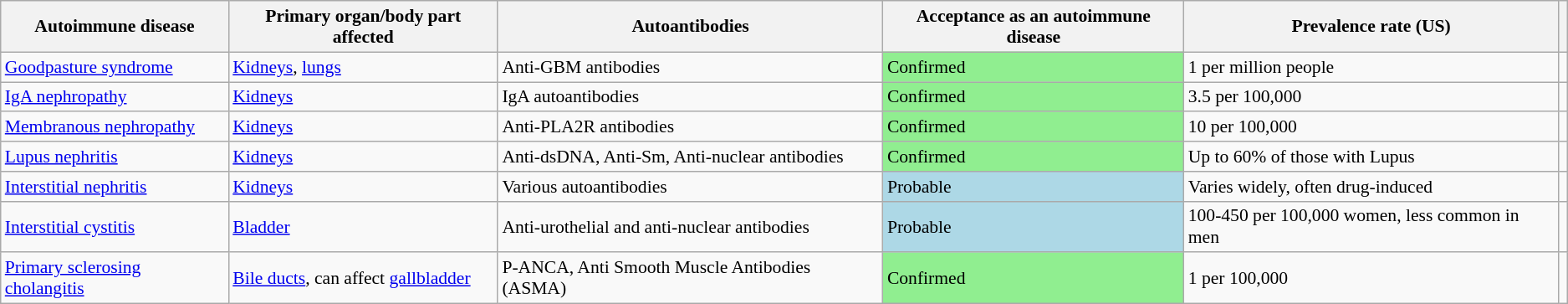<table class="wikitable sortable" style="font-size: 90%;">
<tr>
<th scope="col">Autoimmune disease</th>
<th scope="col">Primary organ/body part affected</th>
<th scope="col">Autoantibodies</th>
<th scope="col">Acceptance as an autoimmune disease</th>
<th scope="col">Prevalence rate (US)</th>
<th scope="col"></th>
</tr>
<tr>
<td> <a href='#'>Goodpasture syndrome</a></td>
<td><a href='#'>Kidneys</a>, <a href='#'>lungs</a></td>
<td>Anti-GBM antibodies</td>
<td bgcolor="lightgreen">Confirmed</td>
<td>1 per million people</td>
<td></td>
</tr>
<tr>
<td><a href='#'>IgA nephropathy</a></td>
<td><a href='#'>Kidneys</a></td>
<td>IgA autoantibodies</td>
<td bgcolor="lightgreen">Confirmed</td>
<td>3.5 per 100,000</td>
<td></td>
</tr>
<tr>
<td><a href='#'>Membranous nephropathy</a></td>
<td><a href='#'>Kidneys</a></td>
<td>Anti-PLA2R antibodies</td>
<td bgcolor="lightgreen">Confirmed</td>
<td>10 per 100,000</td>
<td></td>
</tr>
<tr>
<td><a href='#'>Lupus nephritis</a></td>
<td><a href='#'>Kidneys</a></td>
<td>Anti-dsDNA, Anti-Sm, Anti-nuclear antibodies</td>
<td bgcolor="lightgreen">Confirmed</td>
<td>Up to 60% of those with Lupus</td>
<td></td>
</tr>
<tr>
<td><a href='#'>Interstitial nephritis</a></td>
<td><a href='#'>Kidneys</a></td>
<td>Various autoantibodies</td>
<td bgcolor="lightblue">Probable</td>
<td>Varies widely, often drug-induced</td>
<td></td>
</tr>
<tr>
<td><a href='#'>Interstitial cystitis</a></td>
<td><a href='#'>Bladder</a></td>
<td>Anti-urothelial and anti-nuclear antibodies</td>
<td bgcolor="lightblue">Probable</td>
<td>100-450 per 100,000 women, less common in men</td>
<td></td>
</tr>
<tr>
<td><a href='#'>Primary sclerosing cholangitis</a></td>
<td><a href='#'>Bile ducts</a>, can affect <a href='#'>gallbladder</a></td>
<td>P-ANCA, Anti Smooth Muscle Antibodies (ASMA)</td>
<td bgcolor="lightgreen">Confirmed</td>
<td>1 per 100,000</td>
<td></td>
</tr>
</table>
